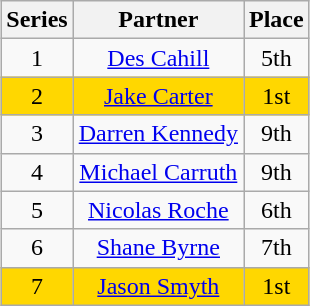<table class="wikitable sortable" style="margin:auto; text-align:center;">
<tr>
<th>Series</th>
<th>Partner</th>
<th>Place</th>
</tr>
<tr>
<td>1</td>
<td><a href='#'>Des Cahill</a></td>
<td>5th</td>
</tr>
<tr bgcolor="gold">
<td>2</td>
<td><a href='#'>Jake Carter</a></td>
<td>1st</td>
</tr>
<tr>
<td>3</td>
<td><a href='#'>Darren Kennedy</a></td>
<td>9th</td>
</tr>
<tr>
<td>4</td>
<td><a href='#'>Michael Carruth</a></td>
<td>9th</td>
</tr>
<tr>
<td>5</td>
<td><a href='#'>Nicolas Roche</a></td>
<td>6th</td>
</tr>
<tr>
<td>6</td>
<td><a href='#'>Shane Byrne</a></td>
<td>7th</td>
</tr>
<tr bgcolor="gold">
<td>7</td>
<td><a href='#'>Jason Smyth</a></td>
<td>1st</td>
</tr>
</table>
